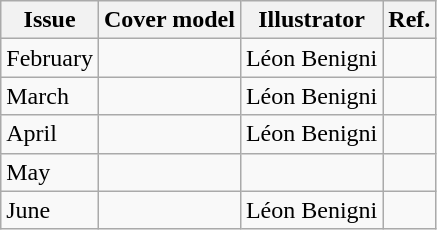<table class="wikitable">
<tr>
<th>Issue</th>
<th>Cover model</th>
<th>Illustrator</th>
<th>Ref.</th>
</tr>
<tr>
<td>February</td>
<td></td>
<td>Léon Benigni</td>
<td></td>
</tr>
<tr>
<td>March</td>
<td></td>
<td>Léon Benigni</td>
<td></td>
</tr>
<tr>
<td>April</td>
<td></td>
<td>Léon Benigni</td>
<td></td>
</tr>
<tr>
<td>May</td>
<td></td>
<td></td>
<td></td>
</tr>
<tr>
<td>June</td>
<td></td>
<td>Léon Benigni</td>
<td></td>
</tr>
</table>
